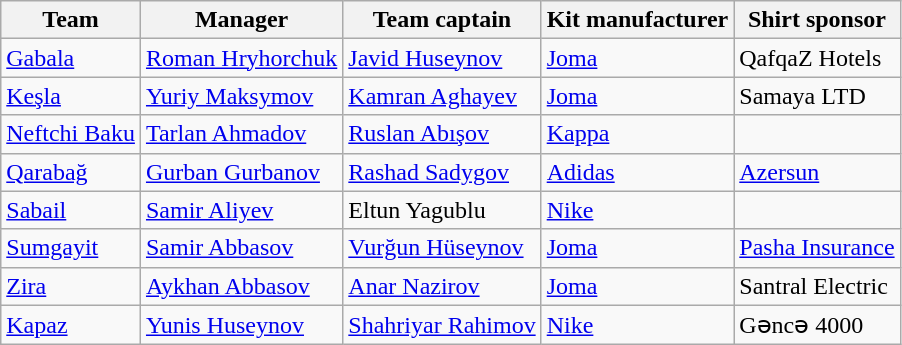<table class="wikitable sortable">
<tr>
<th>Team</th>
<th>Manager</th>
<th>Team captain</th>
<th>Kit manufacturer</th>
<th>Shirt sponsor</th>
</tr>
<tr>
<td><a href='#'>Gabala</a></td>
<td> <a href='#'>Roman Hryhorchuk</a></td>
<td> <a href='#'>Javid Huseynov</a></td>
<td><a href='#'>Joma</a></td>
<td>QafqaZ Hotels</td>
</tr>
<tr>
<td><a href='#'>Keşla</a></td>
<td> <a href='#'>Yuriy Maksymov</a></td>
<td> <a href='#'>Kamran Aghayev</a></td>
<td><a href='#'>Joma</a></td>
<td>Samaya LTD</td>
</tr>
<tr>
<td><a href='#'>Neftchi Baku</a></td>
<td> <a href='#'>Tarlan Ahmadov</a></td>
<td> <a href='#'>Ruslan Abışov</a></td>
<td><a href='#'>Kappa</a></td>
<td></td>
</tr>
<tr>
<td><a href='#'>Qarabağ</a></td>
<td> <a href='#'>Gurban Gurbanov</a></td>
<td> <a href='#'>Rashad Sadygov</a></td>
<td><a href='#'>Adidas</a></td>
<td><a href='#'>Azersun</a></td>
</tr>
<tr>
<td><a href='#'>Sabail</a></td>
<td> <a href='#'>Samir Aliyev</a></td>
<td> Eltun Yagublu</td>
<td><a href='#'>Nike</a></td>
<td></td>
</tr>
<tr>
<td><a href='#'>Sumgayit</a></td>
<td> <a href='#'>Samir Abbasov</a></td>
<td> <a href='#'>Vurğun Hüseynov</a></td>
<td><a href='#'>Joma</a></td>
<td><a href='#'>Pasha Insurance</a></td>
</tr>
<tr>
<td><a href='#'>Zira</a></td>
<td> <a href='#'>Aykhan Abbasov</a></td>
<td> <a href='#'>Anar Nazirov</a></td>
<td><a href='#'>Joma</a></td>
<td>Santral Electric</td>
</tr>
<tr>
<td><a href='#'>Kapaz</a></td>
<td> <a href='#'>Yunis Huseynov</a></td>
<td> <a href='#'>Shahriyar Rahimov</a></td>
<td><a href='#'>Nike</a></td>
<td>Gəncə 4000</td>
</tr>
</table>
